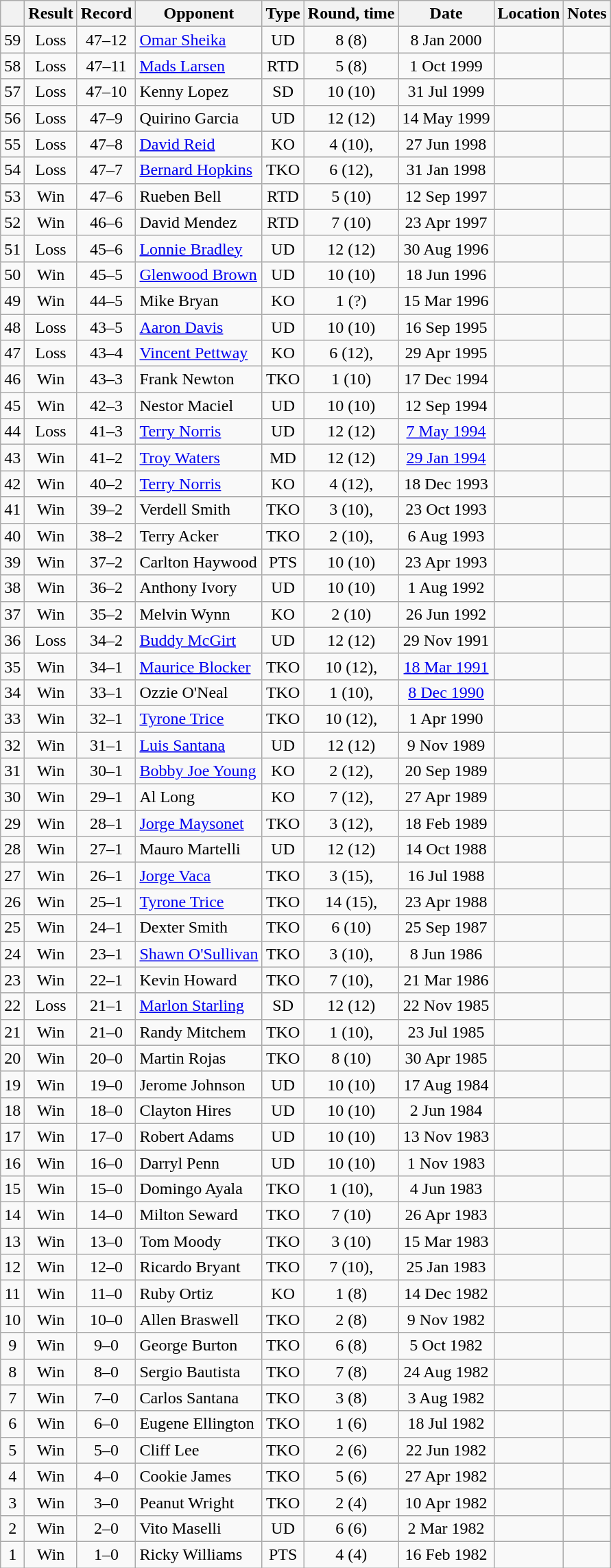<table class=wikitable style=text-align:center>
<tr>
<th></th>
<th>Result</th>
<th>Record</th>
<th>Opponent</th>
<th>Type</th>
<th>Round, time</th>
<th>Date</th>
<th>Location</th>
<th>Notes</th>
</tr>
<tr>
<td>59</td>
<td>Loss</td>
<td>47–12</td>
<td align=left><a href='#'>Omar Sheika</a></td>
<td>UD</td>
<td>8 (8)</td>
<td>8 Jan 2000</td>
<td align=left></td>
<td align=left></td>
</tr>
<tr>
<td>58</td>
<td>Loss</td>
<td>47–11</td>
<td align=left><a href='#'>Mads Larsen</a></td>
<td>RTD</td>
<td>5 (8)</td>
<td>1 Oct 1999</td>
<td align=left></td>
<td align=left></td>
</tr>
<tr>
<td>57</td>
<td>Loss</td>
<td>47–10</td>
<td align=left>Kenny Lopez</td>
<td>SD</td>
<td>10 (10)</td>
<td>31 Jul 1999</td>
<td align=left></td>
<td align=left></td>
</tr>
<tr>
<td>56</td>
<td>Loss</td>
<td>47–9</td>
<td align=left>Quirino Garcia</td>
<td>UD</td>
<td>12 (12)</td>
<td>14 May 1999</td>
<td align=left></td>
<td align=left></td>
</tr>
<tr>
<td>55</td>
<td>Loss</td>
<td>47–8</td>
<td align=left><a href='#'>David Reid</a></td>
<td>KO</td>
<td>4 (10), </td>
<td>27 Jun 1998</td>
<td align=left></td>
<td align=left></td>
</tr>
<tr>
<td>54</td>
<td>Loss</td>
<td>47–7</td>
<td align=left><a href='#'>Bernard Hopkins</a></td>
<td>TKO</td>
<td>6 (12), </td>
<td>31 Jan 1998</td>
<td align=left></td>
<td align=left></td>
</tr>
<tr>
<td>53</td>
<td>Win</td>
<td>47–6</td>
<td align=left>Rueben Bell</td>
<td>RTD</td>
<td>5 (10)</td>
<td>12 Sep 1997</td>
<td align=left></td>
<td align=left></td>
</tr>
<tr>
<td>52</td>
<td>Win</td>
<td>46–6</td>
<td align=left>David Mendez</td>
<td>RTD</td>
<td>7 (10)</td>
<td>23 Apr 1997</td>
<td align=left></td>
<td align=left></td>
</tr>
<tr>
<td>51</td>
<td>Loss</td>
<td>45–6</td>
<td align=left><a href='#'>Lonnie Bradley</a></td>
<td>UD</td>
<td>12 (12)</td>
<td>30 Aug 1996</td>
<td align=left></td>
<td align=left></td>
</tr>
<tr>
<td>50</td>
<td>Win</td>
<td>45–5</td>
<td align=left><a href='#'>Glenwood Brown</a></td>
<td>UD</td>
<td>10 (10)</td>
<td>18 Jun 1996</td>
<td align=left></td>
<td align=left></td>
</tr>
<tr>
<td>49</td>
<td>Win</td>
<td>44–5</td>
<td align=left>Mike Bryan</td>
<td>KO</td>
<td>1 (?)</td>
<td>15 Mar 1996</td>
<td align=left></td>
<td align=left></td>
</tr>
<tr>
<td>48</td>
<td>Loss</td>
<td>43–5</td>
<td align=left><a href='#'>Aaron Davis</a></td>
<td>UD</td>
<td>10 (10)</td>
<td>16 Sep 1995</td>
<td align=left></td>
<td align=left></td>
</tr>
<tr>
<td>47</td>
<td>Loss</td>
<td>43–4</td>
<td align=left><a href='#'>Vincent Pettway</a></td>
<td>KO</td>
<td>6 (12), </td>
<td>29 Apr 1995</td>
<td align=left></td>
<td align=left></td>
</tr>
<tr>
<td>46</td>
<td>Win</td>
<td>43–3</td>
<td align=left>Frank Newton</td>
<td>TKO</td>
<td>1 (10)</td>
<td>17 Dec 1994</td>
<td align=left></td>
<td align=left></td>
</tr>
<tr>
<td>45</td>
<td>Win</td>
<td>42–3</td>
<td align=left>Nestor Maciel</td>
<td>UD</td>
<td>10 (10)</td>
<td>12 Sep 1994</td>
<td align=left></td>
<td align=left></td>
</tr>
<tr>
<td>44</td>
<td>Loss</td>
<td>41–3</td>
<td align=left><a href='#'>Terry Norris</a></td>
<td>UD</td>
<td>12 (12)</td>
<td><a href='#'>7 May 1994</a></td>
<td align=left></td>
<td align=left></td>
</tr>
<tr>
<td>43</td>
<td>Win</td>
<td>41–2</td>
<td align=left><a href='#'>Troy Waters</a></td>
<td>MD</td>
<td>12 (12)</td>
<td><a href='#'>29 Jan 1994</a></td>
<td align=left></td>
<td align=left></td>
</tr>
<tr>
<td>42</td>
<td>Win</td>
<td>40–2</td>
<td align=left><a href='#'>Terry Norris</a></td>
<td>KO</td>
<td>4 (12), </td>
<td>18 Dec 1993</td>
<td align=left></td>
<td align=left></td>
</tr>
<tr>
<td>41</td>
<td>Win</td>
<td>39–2</td>
<td align=left>Verdell Smith</td>
<td>TKO</td>
<td>3 (10), </td>
<td>23 Oct 1993</td>
<td align=left></td>
<td align=left></td>
</tr>
<tr>
<td>40</td>
<td>Win</td>
<td>38–2</td>
<td align=left>Terry Acker</td>
<td>TKO</td>
<td>2 (10), </td>
<td>6 Aug 1993</td>
<td align=left></td>
<td align=left></td>
</tr>
<tr>
<td>39</td>
<td>Win</td>
<td>37–2</td>
<td align=left>Carlton Haywood</td>
<td>PTS</td>
<td>10 (10)</td>
<td>23 Apr 1993</td>
<td align=left></td>
<td align=left></td>
</tr>
<tr>
<td>38</td>
<td>Win</td>
<td>36–2</td>
<td align=left>Anthony Ivory</td>
<td>UD</td>
<td>10 (10)</td>
<td>1 Aug 1992</td>
<td align=left></td>
<td align=left></td>
</tr>
<tr>
<td>37</td>
<td>Win</td>
<td>35–2</td>
<td align=left>Melvin Wynn</td>
<td>KO</td>
<td>2 (10)</td>
<td>26 Jun 1992</td>
<td align=left></td>
<td align=left></td>
</tr>
<tr>
<td>36</td>
<td>Loss</td>
<td>34–2</td>
<td align=left><a href='#'>Buddy McGirt</a></td>
<td>UD</td>
<td>12 (12)</td>
<td>29 Nov 1991</td>
<td align=left></td>
<td align=left></td>
</tr>
<tr>
<td>35</td>
<td>Win</td>
<td>34–1</td>
<td align=left><a href='#'>Maurice Blocker</a></td>
<td>TKO</td>
<td>10 (12), </td>
<td><a href='#'>18 Mar 1991</a></td>
<td align=left></td>
<td align=left></td>
</tr>
<tr>
<td>34</td>
<td>Win</td>
<td>33–1</td>
<td align=left>Ozzie O'Neal</td>
<td>TKO</td>
<td>1 (10), </td>
<td><a href='#'>8 Dec 1990</a></td>
<td align=left></td>
<td align=left></td>
</tr>
<tr>
<td>33</td>
<td>Win</td>
<td>32–1</td>
<td align=left><a href='#'>Tyrone Trice</a></td>
<td>TKO</td>
<td>10 (12), </td>
<td>1 Apr 1990</td>
<td align=left></td>
<td align=left></td>
</tr>
<tr>
<td>32</td>
<td>Win</td>
<td>31–1</td>
<td align=left><a href='#'>Luis Santana</a></td>
<td>UD</td>
<td>12 (12)</td>
<td>9 Nov 1989</td>
<td align=left></td>
<td align=left></td>
</tr>
<tr>
<td>31</td>
<td>Win</td>
<td>30–1</td>
<td align=left><a href='#'>Bobby Joe Young</a></td>
<td>KO</td>
<td>2 (12), </td>
<td>20 Sep 1989</td>
<td align=left></td>
<td align=left></td>
</tr>
<tr>
<td>30</td>
<td>Win</td>
<td>29–1</td>
<td align=left>Al Long</td>
<td>KO</td>
<td>7 (12), </td>
<td>27 Apr 1989</td>
<td align=left></td>
<td align=left></td>
</tr>
<tr>
<td>29</td>
<td>Win</td>
<td>28–1</td>
<td align=left><a href='#'>Jorge Maysonet</a></td>
<td>TKO</td>
<td>3 (12), </td>
<td>18 Feb 1989</td>
<td align=left></td>
<td align=left></td>
</tr>
<tr>
<td>28</td>
<td>Win</td>
<td>27–1</td>
<td align=left>Mauro Martelli</td>
<td>UD</td>
<td>12 (12)</td>
<td>14 Oct 1988</td>
<td align=left></td>
<td align=left></td>
</tr>
<tr>
<td>27</td>
<td>Win</td>
<td>26–1</td>
<td align=left><a href='#'>Jorge Vaca</a></td>
<td>TKO</td>
<td>3 (15), </td>
<td>16 Jul 1988</td>
<td align=left></td>
<td align=left></td>
</tr>
<tr>
<td>26</td>
<td>Win</td>
<td>25–1</td>
<td align=left><a href='#'>Tyrone Trice</a></td>
<td>TKO</td>
<td>14 (15), </td>
<td>23 Apr 1988</td>
<td align=left></td>
<td align=left></td>
</tr>
<tr>
<td>25</td>
<td>Win</td>
<td>24–1</td>
<td align=left>Dexter Smith</td>
<td>TKO</td>
<td>6 (10)</td>
<td>25 Sep 1987</td>
<td align=left></td>
<td align=left></td>
</tr>
<tr>
<td>24</td>
<td>Win</td>
<td>23–1</td>
<td align=left><a href='#'>Shawn O'Sullivan</a></td>
<td>TKO</td>
<td>3 (10), </td>
<td>8 Jun 1986</td>
<td align=left></td>
<td align=left></td>
</tr>
<tr>
<td>23</td>
<td>Win</td>
<td>22–1</td>
<td align=left>Kevin Howard</td>
<td>TKO</td>
<td>7 (10), </td>
<td>21 Mar 1986</td>
<td align=left></td>
<td align=left></td>
</tr>
<tr>
<td>22</td>
<td>Loss</td>
<td>21–1</td>
<td align=left><a href='#'>Marlon Starling</a></td>
<td>SD</td>
<td>12 (12)</td>
<td>22 Nov 1985</td>
<td align=left></td>
<td align=left></td>
</tr>
<tr>
<td>21</td>
<td>Win</td>
<td>21–0</td>
<td align=left>Randy Mitchem</td>
<td>TKO</td>
<td>1 (10), </td>
<td>23 Jul 1985</td>
<td align=left></td>
<td align=left></td>
</tr>
<tr>
<td>20</td>
<td>Win</td>
<td>20–0</td>
<td align=left>Martin Rojas</td>
<td>TKO</td>
<td>8 (10)</td>
<td>30 Apr 1985</td>
<td align=left></td>
<td align=left></td>
</tr>
<tr>
<td>19</td>
<td>Win</td>
<td>19–0</td>
<td align=left>Jerome Johnson</td>
<td>UD</td>
<td>10 (10)</td>
<td>17 Aug 1984</td>
<td align=left></td>
<td align=left></td>
</tr>
<tr>
<td>18</td>
<td>Win</td>
<td>18–0</td>
<td align=left>Clayton Hires</td>
<td>UD</td>
<td>10 (10)</td>
<td>2 Jun 1984</td>
<td align=left></td>
<td align=left></td>
</tr>
<tr>
<td>17</td>
<td>Win</td>
<td>17–0</td>
<td align=left>Robert Adams</td>
<td>UD</td>
<td>10 (10)</td>
<td>13 Nov 1983</td>
<td align=left></td>
<td align=left></td>
</tr>
<tr>
<td>16</td>
<td>Win</td>
<td>16–0</td>
<td align=left>Darryl Penn</td>
<td>UD</td>
<td>10 (10)</td>
<td>1 Nov 1983</td>
<td align=left></td>
<td align=left></td>
</tr>
<tr>
<td>15</td>
<td>Win</td>
<td>15–0</td>
<td align=left>Domingo Ayala</td>
<td>TKO</td>
<td>1 (10), </td>
<td>4 Jun 1983</td>
<td align=left></td>
<td align=left></td>
</tr>
<tr>
<td>14</td>
<td>Win</td>
<td>14–0</td>
<td align=left>Milton Seward</td>
<td>TKO</td>
<td>7 (10)</td>
<td>26 Apr 1983</td>
<td align=left></td>
<td align=left></td>
</tr>
<tr>
<td>13</td>
<td>Win</td>
<td>13–0</td>
<td align=left>Tom Moody</td>
<td>TKO</td>
<td>3 (10)</td>
<td>15 Mar 1983</td>
<td align=left></td>
<td align=left></td>
</tr>
<tr>
<td>12</td>
<td>Win</td>
<td>12–0</td>
<td align=left>Ricardo Bryant</td>
<td>TKO</td>
<td>7 (10), </td>
<td>25 Jan 1983</td>
<td align=left></td>
<td align=left></td>
</tr>
<tr>
<td>11</td>
<td>Win</td>
<td>11–0</td>
<td align=left>Ruby Ortiz</td>
<td>KO</td>
<td>1 (8)</td>
<td>14 Dec 1982</td>
<td align=left></td>
<td align=left></td>
</tr>
<tr>
<td>10</td>
<td>Win</td>
<td>10–0</td>
<td align=left>Allen Braswell</td>
<td>TKO</td>
<td>2 (8)</td>
<td>9 Nov 1982</td>
<td align=left></td>
<td align=left></td>
</tr>
<tr>
<td>9</td>
<td>Win</td>
<td>9–0</td>
<td align=left>George Burton</td>
<td>TKO</td>
<td>6 (8)</td>
<td>5 Oct 1982</td>
<td align=left></td>
<td align=left></td>
</tr>
<tr>
<td>8</td>
<td>Win</td>
<td>8–0</td>
<td align=left>Sergio Bautista</td>
<td>TKO</td>
<td>7 (8)</td>
<td>24 Aug 1982</td>
<td align=left></td>
<td align=left></td>
</tr>
<tr>
<td>7</td>
<td>Win</td>
<td>7–0</td>
<td align=left>Carlos Santana</td>
<td>TKO</td>
<td>3 (8)</td>
<td>3 Aug 1982</td>
<td align=left></td>
<td align=left></td>
</tr>
<tr>
<td>6</td>
<td>Win</td>
<td>6–0</td>
<td align=left>Eugene Ellington</td>
<td>TKO</td>
<td>1 (6)</td>
<td>18 Jul 1982</td>
<td align=left></td>
<td align=left></td>
</tr>
<tr>
<td>5</td>
<td>Win</td>
<td>5–0</td>
<td align=left>Cliff Lee</td>
<td>TKO</td>
<td>2 (6)</td>
<td>22 Jun 1982</td>
<td align=left></td>
<td align=left></td>
</tr>
<tr>
<td>4</td>
<td>Win</td>
<td>4–0</td>
<td align=left>Cookie James</td>
<td>TKO</td>
<td>5 (6)</td>
<td>27 Apr 1982</td>
<td align=left></td>
<td align=left></td>
</tr>
<tr>
<td>3</td>
<td>Win</td>
<td>3–0</td>
<td align=left>Peanut Wright</td>
<td>TKO</td>
<td>2 (4)</td>
<td>10 Apr 1982</td>
<td align=left></td>
<td align=left></td>
</tr>
<tr>
<td>2</td>
<td>Win</td>
<td>2–0</td>
<td align=left>Vito Maselli</td>
<td>UD</td>
<td>6 (6)</td>
<td>2 Mar 1982</td>
<td align=left></td>
<td align=left></td>
</tr>
<tr>
<td>1</td>
<td>Win</td>
<td>1–0</td>
<td align=left>Ricky Williams</td>
<td>PTS</td>
<td>4 (4)</td>
<td>16 Feb 1982</td>
<td align=left></td>
<td align=left></td>
</tr>
</table>
